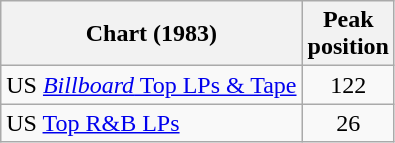<table class="wikitable">
<tr>
<th>Chart (1983)</th>
<th>Peak<br>position</th>
</tr>
<tr>
<td>US <a href='#'><em>Billboard</em> Top LPs & Tape</a></td>
<td align="center">122</td>
</tr>
<tr>
<td>US <a href='#'>Top R&B LPs</a></td>
<td align="center">26</td>
</tr>
</table>
